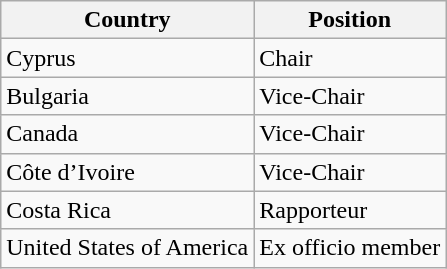<table class="wikitable">
<tr>
<th>Country</th>
<th>Position</th>
</tr>
<tr>
<td>Cyprus</td>
<td>Chair</td>
</tr>
<tr>
<td>Bulgaria</td>
<td>Vice-Chair</td>
</tr>
<tr>
<td>Canada</td>
<td>Vice-Chair</td>
</tr>
<tr>
<td>Côte d’Ivoire</td>
<td>Vice-Chair</td>
</tr>
<tr>
<td>Costa Rica</td>
<td>Rapporteur</td>
</tr>
<tr>
<td>United States of America</td>
<td>Ex officio member</td>
</tr>
</table>
